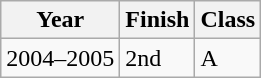<table class="wikitable">
<tr>
<th>Year</th>
<th>Finish</th>
<th>Class</th>
</tr>
<tr>
<td>2004–2005</td>
<td>2nd</td>
<td>A</td>
</tr>
</table>
